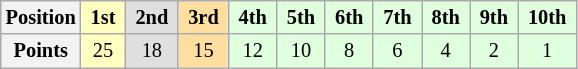<table class="wikitable" style="font-size:85%; text-align:center">
<tr>
<th>Position</th>
<td style="background:#FFFFBF;"> <strong>1st</strong> </td>
<td style="background:#DFDFDF;"> <strong>2nd</strong> </td>
<td style="background:#FFDF9F;"> <strong>3rd</strong> </td>
<td style="background:#DFFFDF;"> <strong>4th</strong> </td>
<td style="background:#DFFFDF;"> <strong>5th</strong> </td>
<td style="background:#DFFFDF;"> <strong>6th</strong> </td>
<td style="background:#DFFFDF;"> <strong>7th</strong> </td>
<td style="background:#DFFFDF;"> <strong>8th</strong> </td>
<td style="background:#DFFFDF;"> <strong>9th</strong> </td>
<td style="background:#DFFFDF;"> <strong>10th</strong> </td>
</tr>
<tr>
<th>Points</th>
<td style="background:#FFFFBF;">25</td>
<td style="background:#DFDFDF;">18</td>
<td style="background:#FFDF9F;">15</td>
<td style="background:#DFFFDF;">12</td>
<td style="background:#DFFFDF;">10</td>
<td style="background:#DFFFDF;">8</td>
<td style="background:#DFFFDF;">6</td>
<td style="background:#DFFFDF;">4</td>
<td style="background:#DFFFDF;">2</td>
<td style="background:#DFFFDF;">1</td>
</tr>
</table>
